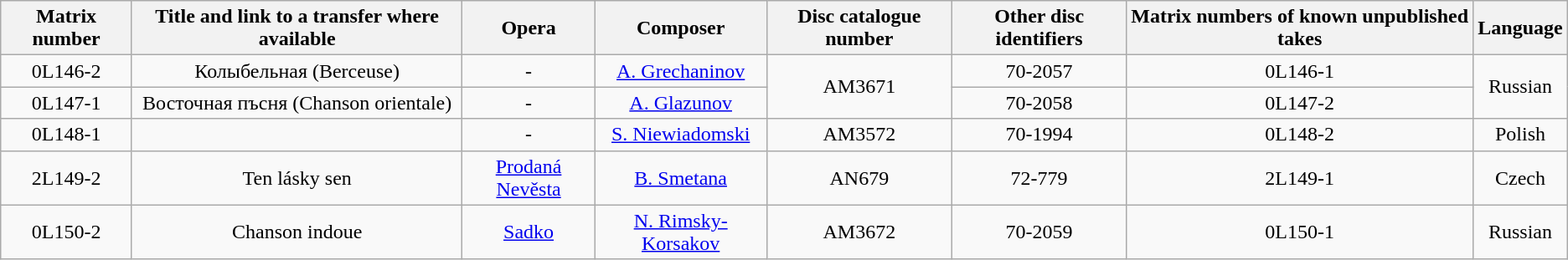<table class="wikitable plainrowheaders" style="text-align:center;">
<tr>
<th rowspan="1">Matrix number</th>
<th rowspan="1">Title and link to a transfer where available</th>
<th>Opera</th>
<th>Composer</th>
<th rowspan="1">Disc catalogue number</th>
<th rowspan="1">Other disc identifiers</th>
<th>Matrix numbers of known unpublished takes</th>
<th>Language</th>
</tr>
<tr>
<td>0L146-2</td>
<td>Колыбельная (Berceuse)</td>
<td>-</td>
<td><a href='#'>A. Grechaninov</a></td>
<td rowspan="2">AM3671</td>
<td>70-2057</td>
<td>0L146-1</td>
<td rowspan="2">Russian</td>
</tr>
<tr>
<td>0L147-1</td>
<td>Восточная пъсня (Chanson orientale)</td>
<td>-</td>
<td><a href='#'>A. Glazunov</a></td>
<td>70-2058</td>
<td>0L147-2</td>
</tr>
<tr>
<td>0L148-1</td>
<td><br></td>
<td>-</td>
<td><a href='#'>S. Niewiadomski</a></td>
<td>AM3572</td>
<td>70-1994</td>
<td>0L148-2</td>
<td>Polish</td>
</tr>
<tr>
<td>2L149-2</td>
<td>Ten lásky sen</td>
<td><a href='#'>Prodaná Nevěsta</a></td>
<td><a href='#'>B. Smetana</a></td>
<td>AN679</td>
<td>72-779</td>
<td>2L149-1</td>
<td>Czech</td>
</tr>
<tr>
<td>0L150-2</td>
<td>Chanson indoue</td>
<td><a href='#'>Sadko</a></td>
<td><a href='#'>N. Rimsky-Korsakov</a></td>
<td>AM3672</td>
<td>70-2059</td>
<td>0L150-1</td>
<td>Russian</td>
</tr>
</table>
